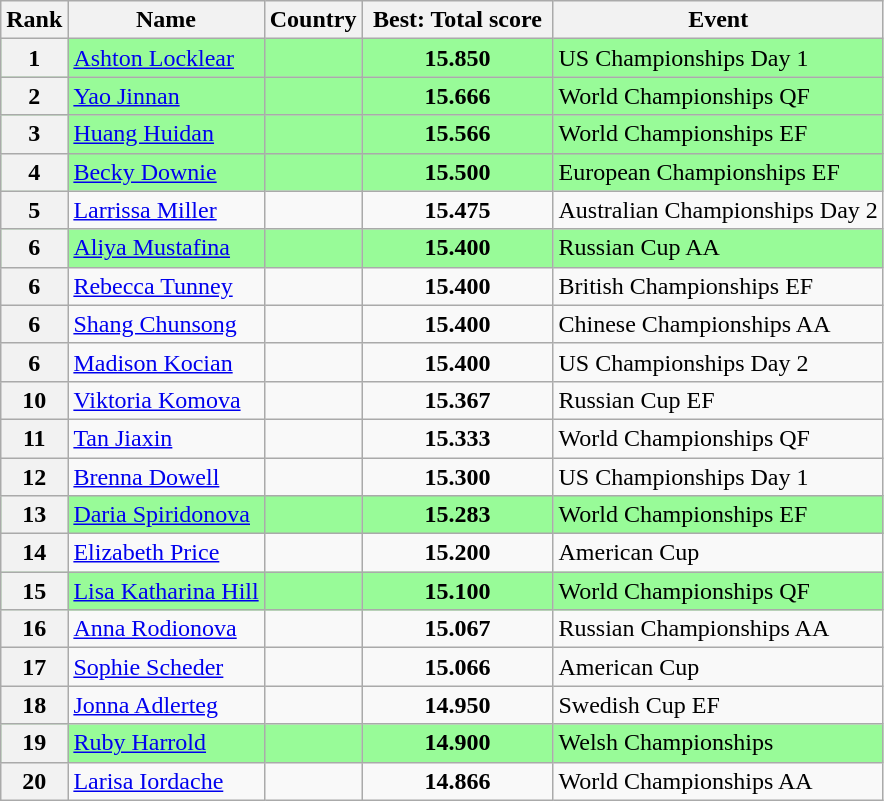<table class="wikitable sortable">
<tr>
<th>Rank</th>
<th>Name</th>
<th>Country</th>
<th width=120px>Best: Total score</th>
<th>Event</th>
</tr>
<tr bgcolor=98FB98>
<th>1</th>
<td><a href='#'>Ashton Locklear</a></td>
<td align=center></td>
<td align=center><strong>15.850</strong></td>
<td>US Championships Day 1</td>
</tr>
<tr bgcolor=98FB98>
<th>2</th>
<td><a href='#'>Yao Jinnan</a></td>
<td align=center></td>
<td align=center><strong>15.666</strong></td>
<td>World Championships QF</td>
</tr>
<tr bgcolor=98FB98>
<th>3</th>
<td><a href='#'>Huang Huidan</a></td>
<td align=center></td>
<td align=center><strong>15.566</strong></td>
<td>World Championships EF</td>
</tr>
<tr bgcolor=98FB98>
<th>4</th>
<td><a href='#'>Becky Downie</a></td>
<td align=center></td>
<td align=center><strong>15.500</strong></td>
<td>European Championships EF</td>
</tr>
<tr>
<th>5</th>
<td><a href='#'>Larrissa Miller</a></td>
<td align=center></td>
<td align=center><strong>15.475</strong></td>
<td>Australian Championships Day 2</td>
</tr>
<tr bgcolor=98FB98>
<th>6</th>
<td><a href='#'>Aliya Mustafina</a></td>
<td align=center></td>
<td align=center><strong>15.400</strong></td>
<td>Russian Cup AA</td>
</tr>
<tr>
<th>6</th>
<td><a href='#'>Rebecca Tunney</a></td>
<td align=center></td>
<td align=center><strong>15.400</strong></td>
<td>British Championships EF</td>
</tr>
<tr>
<th>6</th>
<td><a href='#'>Shang Chunsong</a></td>
<td align=center></td>
<td align=center><strong>15.400</strong></td>
<td>Chinese Championships AA</td>
</tr>
<tr>
<th>6</th>
<td><a href='#'>Madison Kocian</a></td>
<td align=center></td>
<td align=center><strong>15.400</strong></td>
<td>US Championships Day 2</td>
</tr>
<tr>
<th>10</th>
<td><a href='#'>Viktoria Komova</a></td>
<td align=center></td>
<td align=center><strong>15.367</strong></td>
<td>Russian Cup EF</td>
</tr>
<tr>
<th>11</th>
<td><a href='#'>Tan Jiaxin</a></td>
<td align=center></td>
<td align=center><strong>15.333</strong></td>
<td>World Championships QF</td>
</tr>
<tr>
<th>12</th>
<td><a href='#'>Brenna Dowell</a></td>
<td align=center></td>
<td align=center><strong>15.300</strong></td>
<td>US Championships Day 1</td>
</tr>
<tr bgcolor=98FB98>
<th>13</th>
<td><a href='#'>Daria Spiridonova</a></td>
<td align=center></td>
<td align=center><strong>15.283</strong></td>
<td>World Championships EF</td>
</tr>
<tr>
<th>14</th>
<td><a href='#'>Elizabeth Price</a></td>
<td align=center></td>
<td align=center><strong>15.200</strong></td>
<td>American Cup</td>
</tr>
<tr bgcolor=98FB98>
<th>15</th>
<td><a href='#'>Lisa Katharina Hill</a></td>
<td align=center></td>
<td align=center><strong>15.100</strong></td>
<td>World Championships QF</td>
</tr>
<tr>
<th>16</th>
<td><a href='#'>Anna Rodionova</a></td>
<td align=center></td>
<td align=center><strong>15.067</strong></td>
<td>Russian Championships AA</td>
</tr>
<tr>
<th>17</th>
<td><a href='#'>Sophie Scheder</a></td>
<td align=center></td>
<td align=center><strong>15.066</strong></td>
<td>American Cup</td>
</tr>
<tr>
<th>18</th>
<td><a href='#'>Jonna Adlerteg</a></td>
<td align=center></td>
<td align=center><strong>14.950</strong></td>
<td>Swedish Cup EF</td>
</tr>
<tr bgcolor=98FB98>
<th>19</th>
<td><a href='#'>Ruby Harrold</a></td>
<td align=center></td>
<td align=center><strong>14.900</strong></td>
<td>Welsh Championships</td>
</tr>
<tr>
<th>20</th>
<td><a href='#'>Larisa Iordache</a></td>
<td align=center></td>
<td align=center><strong>14.866</strong></td>
<td>World Championships AA</td>
</tr>
</table>
